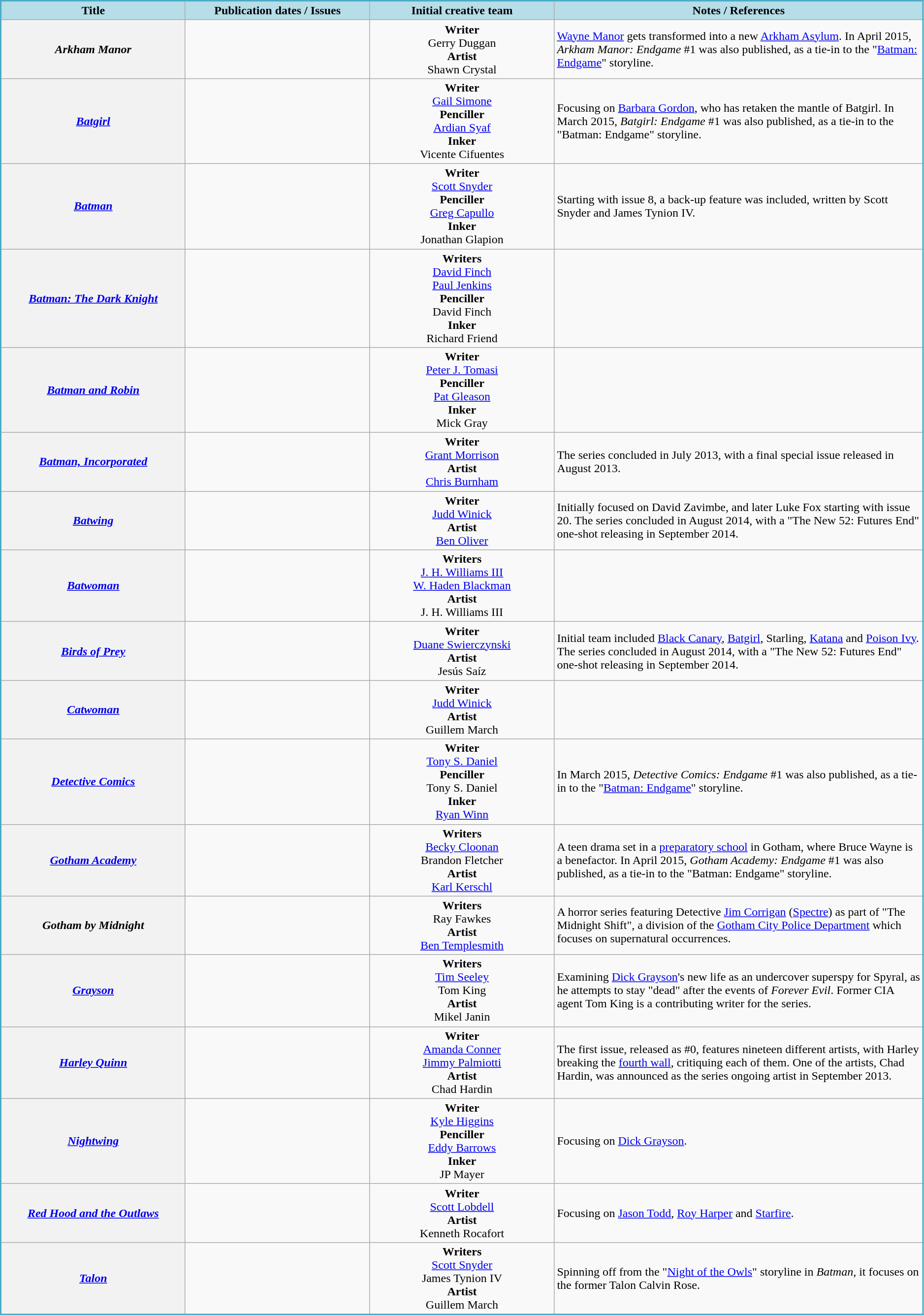<table class="wikitable sortable" style="text-align:center; border:2px solid #4BACC6; font-weight:normal;" width=99%>
<tr>
<th scope="col" width="15%" align="center" style="background-color:#B6DDE8;">Title</th>
<th scope="col" width="15%" align="center" style="background-color:#B6DDE8;">Publication dates / Issues</th>
<th scope="col" width="15%" align="center" style="background-color:#B6DDE8;" class=unsortable>Initial creative team</th>
<th scope="col" width="30%" align="center" style="background-color:#B6DDE8;" class=unsortable>Notes / References</th>
</tr>
<tr>
<th scope="row"><em>Arkham Manor</em></th>
<td></td>
<td><strong>Writer</strong><br>Gerry Duggan<br><strong>Artist</strong><br>Shawn Crystal</td>
<td align="left"><a href='#'>Wayne Manor</a> gets transformed into a new <a href='#'>Arkham Asylum</a>. In April 2015, <em>Arkham Manor: Endgame</em> #1 was also published, as a tie-in to the "<a href='#'>Batman: Endgame</a>" storyline.</td>
</tr>
<tr>
<th scope="row"><em><a href='#'>Batgirl</a></em></th>
<td></td>
<td><strong>Writer</strong><br><a href='#'>Gail Simone</a><br><strong>Penciller</strong><br><a href='#'>Ardian Syaf</a><br><strong>Inker</strong><br>Vicente Cifuentes</td>
<td align="left">Focusing on <a href='#'>Barbara Gordon</a>, who has retaken the mantle of Batgirl. In March 2015, <em>Batgirl: Endgame</em> #1 was also published, as a tie-in to the "Batman: Endgame" storyline.</td>
</tr>
<tr>
<th scope="row"><em><a href='#'>Batman</a></em></th>
<td></td>
<td><strong>Writer</strong><br><a href='#'>Scott Snyder</a><br><strong>Penciller</strong><br><a href='#'>Greg Capullo</a><br><strong>Inker</strong><br>Jonathan Glapion</td>
<td align="left">Starting with issue 8, a back-up feature was included, written by Scott Snyder and James Tynion IV.</td>
</tr>
<tr>
<th scope="row"><em><a href='#'>Batman: The Dark Knight</a></em></th>
<td></td>
<td><strong>Writers</strong><br><a href='#'>David Finch</a><br><a href='#'>Paul Jenkins</a><br><strong>Penciller</strong><br>David Finch<br><strong>Inker</strong><br>Richard Friend</td>
<td align="left"></td>
</tr>
<tr>
<th scope="row"><em><a href='#'>Batman and Robin</a></em></th>
<td></td>
<td><strong>Writer</strong><br><a href='#'>Peter J. Tomasi</a><br><strong>Penciller</strong><br><a href='#'>Pat Gleason</a><br><strong>Inker</strong><br>Mick Gray</td>
<td align="left"></td>
</tr>
<tr>
<th scope="row"><em><a href='#'>Batman, Incorporated</a></em></th>
<td></td>
<td><strong>Writer</strong><br><a href='#'>Grant Morrison</a><br><strong>Artist</strong><br><a href='#'>Chris Burnham</a></td>
<td align="left">The series concluded in July 2013, with a final special issue released in August 2013.</td>
</tr>
<tr>
<th scope="row"><em><a href='#'>Batwing</a></em></th>
<td></td>
<td><strong>Writer</strong><br><a href='#'>Judd Winick</a><br><strong>Artist</strong><br><a href='#'>Ben Oliver</a></td>
<td align="left">Initially focused on David Zavimbe, and later Luke Fox starting with issue 20. The series concluded in August 2014, with a "The New 52: Futures End" one-shot releasing in September 2014.</td>
</tr>
<tr>
<th scope="row"><em><a href='#'>Batwoman</a></em></th>
<td></td>
<td><strong>Writers</strong><br><a href='#'>J. H. Williams III</a><br><a href='#'>W. Haden Blackman</a><br><strong>Artist</strong><br>J. H. Williams III</td>
<td align="left"></td>
</tr>
<tr>
<th scope="row"><em><a href='#'>Birds of Prey</a></em></th>
<td></td>
<td><strong>Writer</strong><br><a href='#'>Duane Swierczynski</a><br><strong>Artist</strong><br>Jesús Saíz</td>
<td align="left">Initial team included <a href='#'>Black Canary</a>, <a href='#'>Batgirl</a>, Starling, <a href='#'>Katana</a> and <a href='#'>Poison Ivy</a>. The series concluded in August 2014, with a "The New 52: Futures End" one-shot releasing in September 2014.</td>
</tr>
<tr>
<th scope="row"><em><a href='#'>Catwoman</a></em></th>
<td></td>
<td><strong>Writer</strong><br><a href='#'>Judd Winick</a><br><strong>Artist</strong><br>Guillem March</td>
<td align="left"></td>
</tr>
<tr>
<th scope="row"><em><a href='#'>Detective Comics</a></em></th>
<td></td>
<td><strong>Writer</strong><br><a href='#'>Tony S. Daniel</a><br><strong>Penciller</strong><br>Tony S. Daniel<br><strong>Inker</strong><br><a href='#'>Ryan Winn</a></td>
<td align="left">In March 2015, <em>Detective Comics: Endgame</em> #1 was also published, as a tie-in to the "<a href='#'>Batman: Endgame</a>" storyline.</td>
</tr>
<tr>
<th scope="row"><em><a href='#'>Gotham Academy</a></em></th>
<td></td>
<td><strong>Writers</strong><br><a href='#'>Becky Cloonan</a><br>Brandon Fletcher<br><strong>Artist</strong><br><a href='#'>Karl Kerschl</a></td>
<td align="left">A teen drama set in a <a href='#'>preparatory school</a> in Gotham, where Bruce Wayne is a benefactor. In April 2015, <em>Gotham Academy: Endgame</em> #1 was also published, as a tie-in to the "Batman: Endgame" storyline.</td>
</tr>
<tr>
<th scope="row"><em>Gotham by Midnight</em></th>
<td></td>
<td><strong>Writers</strong><br>Ray Fawkes<br><strong>Artist</strong><br><a href='#'>Ben Templesmith</a></td>
<td align="left">A horror series featuring Detective <a href='#'>Jim Corrigan</a> (<a href='#'>Spectre</a>) as part of "The Midnight Shift", a division of the <a href='#'>Gotham City Police Department</a> which focuses on supernatural occurrences.</td>
</tr>
<tr>
<th scope="row"><em><a href='#'>Grayson</a></em></th>
<td></td>
<td><strong>Writers</strong><br><a href='#'>Tim Seeley</a><br>Tom King<br><strong>Artist</strong><br>Mikel Janin</td>
<td align="left">Examining <a href='#'>Dick Grayson</a>'s new life as an undercover superspy for Spyral, as he attempts to stay "dead" after the events of <em>Forever Evil</em>. Former CIA agent Tom King is a contributing writer for the series.</td>
</tr>
<tr>
<th scope="row"><em><a href='#'>Harley Quinn</a></em></th>
<td></td>
<td><strong>Writer</strong><br><a href='#'>Amanda Conner</a><br><a href='#'>Jimmy Palmiotti</a><br><strong>Artist</strong><br>Chad Hardin</td>
<td align="left">The first issue, released as #0, features nineteen different artists, with Harley breaking the <a href='#'>fourth wall</a>, critiquing each of them. One of the artists, Chad Hardin, was announced as the series ongoing artist in September 2013.</td>
</tr>
<tr>
<th scope="row"><em><a href='#'>Nightwing</a></em></th>
<td></td>
<td><strong>Writer</strong><br><a href='#'>Kyle Higgins</a><br><strong>Penciller</strong><br><a href='#'>Eddy Barrows</a><br><strong>Inker</strong><br>JP Mayer</td>
<td align="left">Focusing on <a href='#'>Dick Grayson</a>.</td>
</tr>
<tr>
<th scope="row"><em><a href='#'>Red Hood and the Outlaws</a></em></th>
<td></td>
<td><strong>Writer</strong><br><a href='#'>Scott Lobdell</a><br><strong>Artist</strong><br>Kenneth Rocafort</td>
<td align="left">Focusing on <a href='#'>Jason Todd</a>, <a href='#'>Roy Harper</a> and <a href='#'>Starfire</a>.</td>
</tr>
<tr>
<th scope="row"><em><a href='#'>Talon</a></em></th>
<td></td>
<td><strong>Writers</strong><br><a href='#'>Scott Snyder</a><br>James Tynion IV<br><strong>Artist</strong><br>Guillem March</td>
<td align="left">Spinning off from the "<a href='#'>Night of the Owls</a>" storyline in <em>Batman</em>, it focuses on the former Talon Calvin Rose.</td>
</tr>
<tr>
</tr>
</table>
